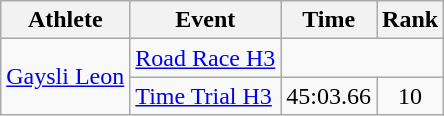<table class=wikitable>
<tr>
<th>Athlete</th>
<th>Event</th>
<th>Time</th>
<th>Rank</th>
</tr>
<tr align=center>
<td align=left rowspan=2><a href='#'>Gaysli Leon</a></td>
<td align=left><a href='#'>Road Race H3</a></td>
<td colspan=2></td>
</tr>
<tr align=center>
<td align=left><a href='#'>Time Trial H3</a></td>
<td>45:03.66</td>
<td>10</td>
</tr>
</table>
